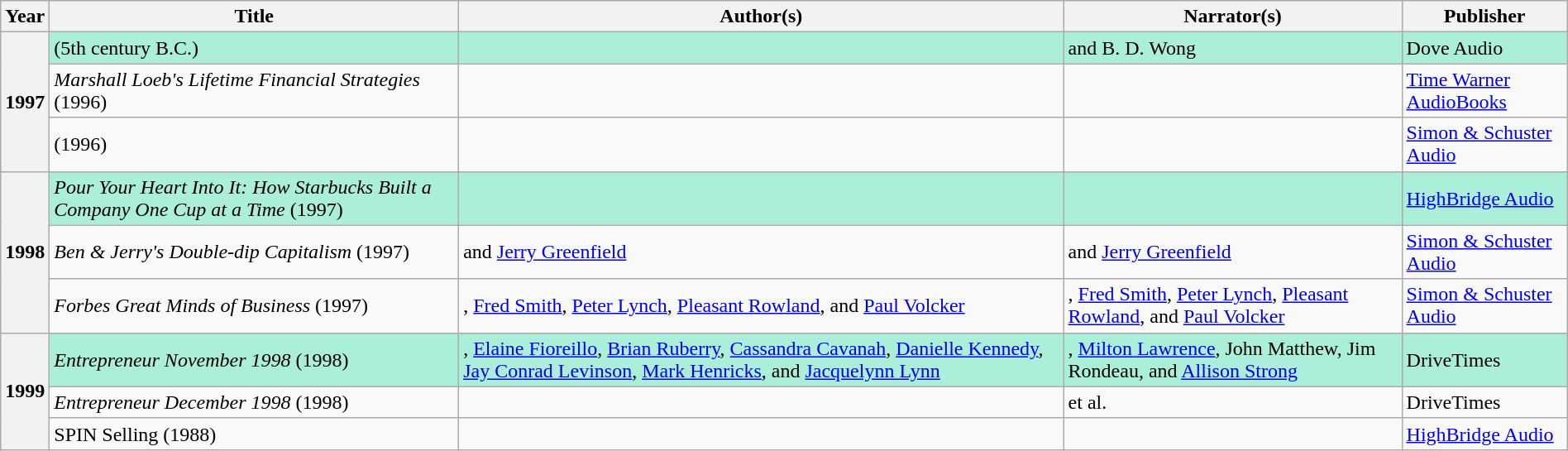<table class="wikitable sortable mw-collapsible" style="width:100%">
<tr>
<th scope=“col” width=“4%”>Year</th>
<th scope=“col” width=“24%”>Title</th>
<th scope=“col” width=“24%”>Author(s)</th>
<th scope=“col” width=“24%”>Narrator(s)</th>
<th scope=“col” width=“24%”>Publisher</th>
</tr>
<tr style=background:#ABEED9>
<th rowspan="3">1997<br></th>
<td> (5th century B.C.)</td>
<td></td>
<td> and B. D. Wong</td>
<td>Dove Audio</td>
</tr>
<tr>
<td><em>Marshall Loeb's Lifetime Financial Strategies</em> (1996)</td>
<td></td>
<td></td>
<td><a href='#'>Time Warner AudioBooks</a></td>
</tr>
<tr>
<td> (1996)</td>
<td></td>
<td></td>
<td><a href='#'>Simon & Schuster Audio</a></td>
</tr>
<tr style=background:#ABEED9>
<th rowspan="3">1998<br></th>
<td><em>Pour Your Heart Into It: How Starbucks Built a Company One Cup at a Time</em> (1997)</td>
<td></td>
<td></td>
<td><a href='#'>HighBridge Audio</a></td>
</tr>
<tr>
<td><em>Ben & Jerry's Double-dip Capitalism</em> (1997)</td>
<td> and <a href='#'>Jerry Greenfield</a></td>
<td> and <a href='#'>Jerry Greenfield</a></td>
<td><a href='#'>Simon & Schuster Audio</a></td>
</tr>
<tr>
<td><em>Forbes Great Minds of Business</em> (1997)</td>
<td>, <a href='#'>Fred Smith</a>, <a href='#'>Peter Lynch</a>, <a href='#'>Pleasant Rowland</a>, and <a href='#'>Paul Volcker</a></td>
<td>, <a href='#'>Fred Smith</a>, <a href='#'>Peter Lynch</a>, <a href='#'>Pleasant Rowland</a>, and <a href='#'>Paul Volcker</a></td>
<td><a href='#'>Simon & Schuster Audio</a></td>
</tr>
<tr style=background:#ABEED9>
<th rowspan="3">1999<br></th>
<td><em>Entrepreneur November 1998</em> (1998)</td>
<td>, <a href='#'>Elaine Fioreillo</a>, <a href='#'>Brian Ruberry</a>, <a href='#'>Cassandra Cavanah</a>, <a href='#'>Danielle Kennedy</a>, <a href='#'>Jay Conrad Levinson</a>, <a href='#'>Mark Henricks</a>, and <a href='#'>Jacquelynn Lynn</a></td>
<td>, <a href='#'>Milton Lawrence</a>, John Matthew, Jim Rondeau, and <a href='#'>Allison Strong</a></td>
<td>DriveTimes</td>
</tr>
<tr>
<td><em>Entrepreneur December 1998</em> (1998)</td>
<td></td>
<td> et al.</td>
<td>DriveTimes</td>
</tr>
<tr>
<td>SPIN Selling (1988)</td>
<td></td>
<td></td>
<td><a href='#'>HighBridge Audio</a></td>
</tr>
</table>
